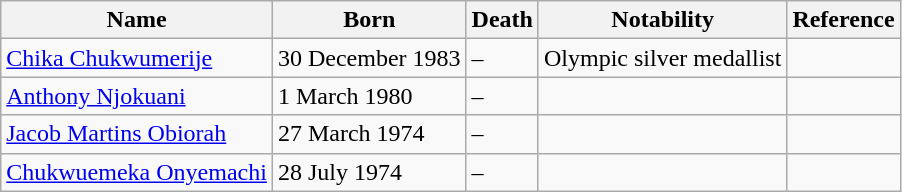<table class="wikitable sortable">
<tr>
<th>Name</th>
<th class="unsortable">Born</th>
<th class="unsortable">Death</th>
<th class="unsortable">Notability</th>
<th class="unsortable">Reference</th>
</tr>
<tr>
<td><a href='#'>Chika Chukwumerije</a></td>
<td>30 December 1983</td>
<td>–</td>
<td>Olympic silver medallist</td>
<td></td>
</tr>
<tr>
<td><a href='#'>Anthony Njokuani</a></td>
<td>1 March 1980</td>
<td>–</td>
<td></td>
<td></td>
</tr>
<tr>
<td><a href='#'>Jacob Martins Obiorah</a></td>
<td>27 March 1974</td>
<td>–</td>
<td></td>
<td></td>
</tr>
<tr>
<td><a href='#'>Chukwuemeka Onyemachi</a></td>
<td>28 July 1974</td>
<td>–</td>
<td></td>
<td></td>
</tr>
</table>
